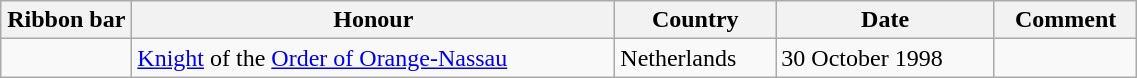<table class="wikitable" style="width:60%;">
<tr>
<th style="width:80px;">Ribbon bar</th>
<th>Honour</th>
<th>Country</th>
<th>Date</th>
<th>Comment</th>
</tr>
<tr>
<td></td>
<td><a href='#'>Knight</a> of the <a href='#'>Order of Orange-Nassau</a></td>
<td>Netherlands</td>
<td>30 October 1998</td>
<td></td>
</tr>
</table>
